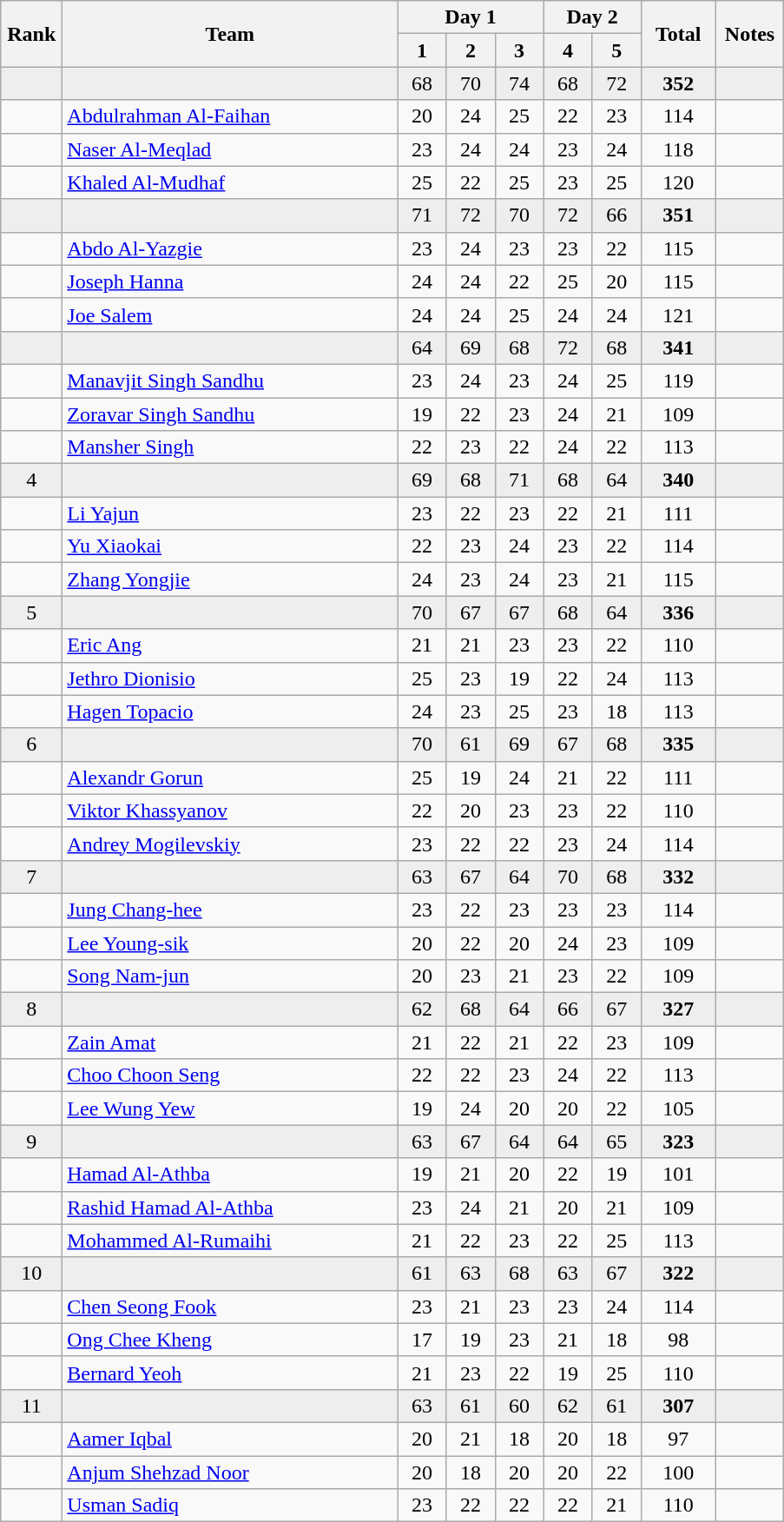<table class="wikitable" style="text-align:center">
<tr>
<th rowspan=2 width=40>Rank</th>
<th rowspan=2 width=250>Team</th>
<th colspan=3>Day 1</th>
<th colspan=2>Day 2</th>
<th rowspan=2 width=50>Total</th>
<th rowspan=2 width=45>Notes</th>
</tr>
<tr>
<th width=30>1</th>
<th width=30>2</th>
<th width=30>3</th>
<th width=30>4</th>
<th width=30>5</th>
</tr>
<tr bgcolor=eeeeee>
<td></td>
<td align=left></td>
<td>68</td>
<td>70</td>
<td>74</td>
<td>68</td>
<td>72</td>
<td><strong>352</strong></td>
<td></td>
</tr>
<tr>
<td></td>
<td align=left><a href='#'>Abdulrahman Al-Faihan</a></td>
<td>20</td>
<td>24</td>
<td>25</td>
<td>22</td>
<td>23</td>
<td>114</td>
<td></td>
</tr>
<tr>
<td></td>
<td align=left><a href='#'>Naser Al-Meqlad</a></td>
<td>23</td>
<td>24</td>
<td>24</td>
<td>23</td>
<td>24</td>
<td>118</td>
<td></td>
</tr>
<tr>
<td></td>
<td align=left><a href='#'>Khaled Al-Mudhaf</a></td>
<td>25</td>
<td>22</td>
<td>25</td>
<td>23</td>
<td>25</td>
<td>120</td>
<td></td>
</tr>
<tr bgcolor=eeeeee>
<td></td>
<td align=left></td>
<td>71</td>
<td>72</td>
<td>70</td>
<td>72</td>
<td>66</td>
<td><strong>351</strong></td>
<td></td>
</tr>
<tr>
<td></td>
<td align=left><a href='#'>Abdo Al-Yazgie</a></td>
<td>23</td>
<td>24</td>
<td>23</td>
<td>23</td>
<td>22</td>
<td>115</td>
<td></td>
</tr>
<tr>
<td></td>
<td align=left><a href='#'>Joseph Hanna</a></td>
<td>24</td>
<td>24</td>
<td>22</td>
<td>25</td>
<td>20</td>
<td>115</td>
<td></td>
</tr>
<tr>
<td></td>
<td align=left><a href='#'>Joe Salem</a></td>
<td>24</td>
<td>24</td>
<td>25</td>
<td>24</td>
<td>24</td>
<td>121</td>
<td></td>
</tr>
<tr bgcolor=eeeeee>
<td></td>
<td align=left></td>
<td>64</td>
<td>69</td>
<td>68</td>
<td>72</td>
<td>68</td>
<td><strong>341</strong></td>
<td></td>
</tr>
<tr>
<td></td>
<td align=left><a href='#'>Manavjit Singh Sandhu</a></td>
<td>23</td>
<td>24</td>
<td>23</td>
<td>24</td>
<td>25</td>
<td>119</td>
<td></td>
</tr>
<tr>
<td></td>
<td align=left><a href='#'>Zoravar Singh Sandhu</a></td>
<td>19</td>
<td>22</td>
<td>23</td>
<td>24</td>
<td>21</td>
<td>109</td>
<td></td>
</tr>
<tr>
<td></td>
<td align=left><a href='#'>Mansher Singh</a></td>
<td>22</td>
<td>23</td>
<td>22</td>
<td>24</td>
<td>22</td>
<td>113</td>
<td></td>
</tr>
<tr bgcolor=eeeeee>
<td>4</td>
<td align=left></td>
<td>69</td>
<td>68</td>
<td>71</td>
<td>68</td>
<td>64</td>
<td><strong>340</strong></td>
<td></td>
</tr>
<tr>
<td></td>
<td align=left><a href='#'>Li Yajun</a></td>
<td>23</td>
<td>22</td>
<td>23</td>
<td>22</td>
<td>21</td>
<td>111</td>
<td></td>
</tr>
<tr>
<td></td>
<td align=left><a href='#'>Yu Xiaokai</a></td>
<td>22</td>
<td>23</td>
<td>24</td>
<td>23</td>
<td>22</td>
<td>114</td>
<td></td>
</tr>
<tr>
<td></td>
<td align=left><a href='#'>Zhang Yongjie</a></td>
<td>24</td>
<td>23</td>
<td>24</td>
<td>23</td>
<td>21</td>
<td>115</td>
<td></td>
</tr>
<tr bgcolor=eeeeee>
<td>5</td>
<td align=left></td>
<td>70</td>
<td>67</td>
<td>67</td>
<td>68</td>
<td>64</td>
<td><strong>336</strong></td>
<td></td>
</tr>
<tr>
<td></td>
<td align=left><a href='#'>Eric Ang</a></td>
<td>21</td>
<td>21</td>
<td>23</td>
<td>23</td>
<td>22</td>
<td>110</td>
<td></td>
</tr>
<tr>
<td></td>
<td align=left><a href='#'>Jethro Dionisio</a></td>
<td>25</td>
<td>23</td>
<td>19</td>
<td>22</td>
<td>24</td>
<td>113</td>
<td></td>
</tr>
<tr>
<td></td>
<td align=left><a href='#'>Hagen Topacio</a></td>
<td>24</td>
<td>23</td>
<td>25</td>
<td>23</td>
<td>18</td>
<td>113</td>
<td></td>
</tr>
<tr bgcolor=eeeeee>
<td>6</td>
<td align=left></td>
<td>70</td>
<td>61</td>
<td>69</td>
<td>67</td>
<td>68</td>
<td><strong>335</strong></td>
<td></td>
</tr>
<tr>
<td></td>
<td align=left><a href='#'>Alexandr Gorun</a></td>
<td>25</td>
<td>19</td>
<td>24</td>
<td>21</td>
<td>22</td>
<td>111</td>
<td></td>
</tr>
<tr>
<td></td>
<td align=left><a href='#'>Viktor Khassyanov</a></td>
<td>22</td>
<td>20</td>
<td>23</td>
<td>23</td>
<td>22</td>
<td>110</td>
<td></td>
</tr>
<tr>
<td></td>
<td align=left><a href='#'>Andrey Mogilevskiy</a></td>
<td>23</td>
<td>22</td>
<td>22</td>
<td>23</td>
<td>24</td>
<td>114</td>
<td></td>
</tr>
<tr bgcolor=eeeeee>
<td>7</td>
<td align=left></td>
<td>63</td>
<td>67</td>
<td>64</td>
<td>70</td>
<td>68</td>
<td><strong>332</strong></td>
<td></td>
</tr>
<tr>
<td></td>
<td align=left><a href='#'>Jung Chang-hee</a></td>
<td>23</td>
<td>22</td>
<td>23</td>
<td>23</td>
<td>23</td>
<td>114</td>
<td></td>
</tr>
<tr>
<td></td>
<td align=left><a href='#'>Lee Young-sik</a></td>
<td>20</td>
<td>22</td>
<td>20</td>
<td>24</td>
<td>23</td>
<td>109</td>
<td></td>
</tr>
<tr>
<td></td>
<td align=left><a href='#'>Song Nam-jun</a></td>
<td>20</td>
<td>23</td>
<td>21</td>
<td>23</td>
<td>22</td>
<td>109</td>
<td></td>
</tr>
<tr bgcolor=eeeeee>
<td>8</td>
<td align=left></td>
<td>62</td>
<td>68</td>
<td>64</td>
<td>66</td>
<td>67</td>
<td><strong>327</strong></td>
<td></td>
</tr>
<tr>
<td></td>
<td align=left><a href='#'>Zain Amat</a></td>
<td>21</td>
<td>22</td>
<td>21</td>
<td>22</td>
<td>23</td>
<td>109</td>
<td></td>
</tr>
<tr>
<td></td>
<td align=left><a href='#'>Choo Choon Seng</a></td>
<td>22</td>
<td>22</td>
<td>23</td>
<td>24</td>
<td>22</td>
<td>113</td>
<td></td>
</tr>
<tr>
<td></td>
<td align=left><a href='#'>Lee Wung Yew</a></td>
<td>19</td>
<td>24</td>
<td>20</td>
<td>20</td>
<td>22</td>
<td>105</td>
<td></td>
</tr>
<tr bgcolor=eeeeee>
<td>9</td>
<td align=left></td>
<td>63</td>
<td>67</td>
<td>64</td>
<td>64</td>
<td>65</td>
<td><strong>323</strong></td>
<td></td>
</tr>
<tr>
<td></td>
<td align=left><a href='#'>Hamad Al-Athba</a></td>
<td>19</td>
<td>21</td>
<td>20</td>
<td>22</td>
<td>19</td>
<td>101</td>
<td></td>
</tr>
<tr>
<td></td>
<td align=left><a href='#'>Rashid Hamad Al-Athba</a></td>
<td>23</td>
<td>24</td>
<td>21</td>
<td>20</td>
<td>21</td>
<td>109</td>
<td></td>
</tr>
<tr>
<td></td>
<td align=left><a href='#'>Mohammed Al-Rumaihi</a></td>
<td>21</td>
<td>22</td>
<td>23</td>
<td>22</td>
<td>25</td>
<td>113</td>
<td></td>
</tr>
<tr bgcolor=eeeeee>
<td>10</td>
<td align=left></td>
<td>61</td>
<td>63</td>
<td>68</td>
<td>63</td>
<td>67</td>
<td><strong>322</strong></td>
<td></td>
</tr>
<tr>
<td></td>
<td align=left><a href='#'>Chen Seong Fook</a></td>
<td>23</td>
<td>21</td>
<td>23</td>
<td>23</td>
<td>24</td>
<td>114</td>
<td></td>
</tr>
<tr>
<td></td>
<td align=left><a href='#'>Ong Chee Kheng</a></td>
<td>17</td>
<td>19</td>
<td>23</td>
<td>21</td>
<td>18</td>
<td>98</td>
<td></td>
</tr>
<tr>
<td></td>
<td align=left><a href='#'>Bernard Yeoh</a></td>
<td>21</td>
<td>23</td>
<td>22</td>
<td>19</td>
<td>25</td>
<td>110</td>
<td></td>
</tr>
<tr bgcolor=eeeeee>
<td>11</td>
<td align=left></td>
<td>63</td>
<td>61</td>
<td>60</td>
<td>62</td>
<td>61</td>
<td><strong>307</strong></td>
<td></td>
</tr>
<tr>
<td></td>
<td align=left><a href='#'>Aamer Iqbal</a></td>
<td>20</td>
<td>21</td>
<td>18</td>
<td>20</td>
<td>18</td>
<td>97</td>
<td></td>
</tr>
<tr>
<td></td>
<td align=left><a href='#'>Anjum Shehzad Noor</a></td>
<td>20</td>
<td>18</td>
<td>20</td>
<td>20</td>
<td>22</td>
<td>100</td>
<td></td>
</tr>
<tr>
<td></td>
<td align=left><a href='#'>Usman Sadiq</a></td>
<td>23</td>
<td>22</td>
<td>22</td>
<td>22</td>
<td>21</td>
<td>110</td>
<td></td>
</tr>
</table>
